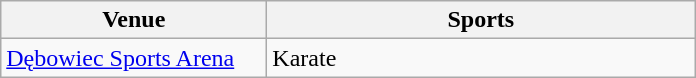<table class="wikitable sortable">
<tr>
<th width="170">Venue</th>
<th width="278">Sports</th>
</tr>
<tr>
<td><a href='#'>Dębowiec Sports Arena</a></td>
<td>Karate</td>
</tr>
</table>
